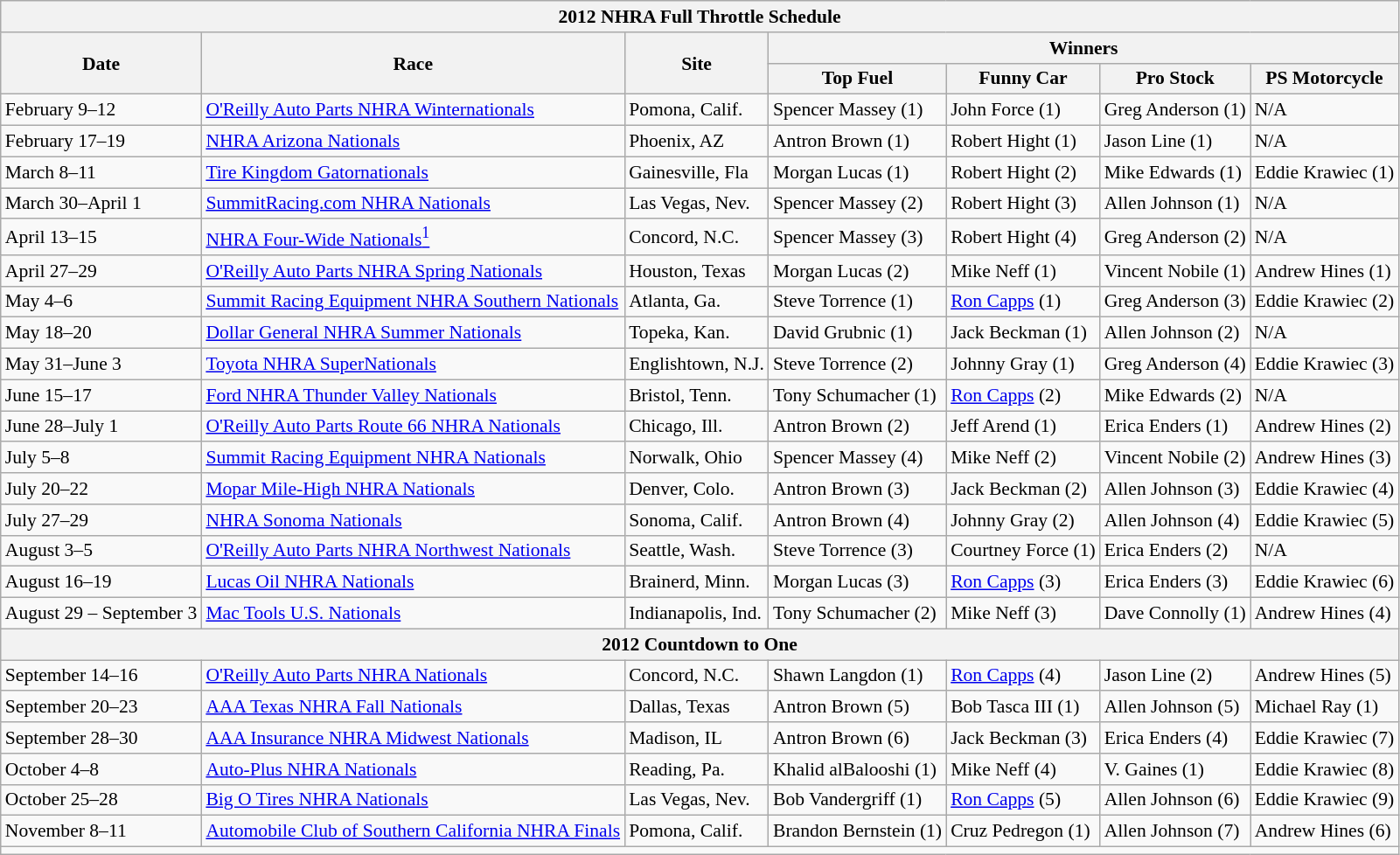<table class="wikitable" style="font-size:90%;">
<tr>
<th colspan="8">2012 NHRA Full Throttle Schedule</th>
</tr>
<tr>
<th rowspan="2">Date</th>
<th rowspan="2">Race</th>
<th rowspan="2">Site</th>
<th colspan="4">Winners</th>
</tr>
<tr>
<th>Top Fuel</th>
<th>Funny Car</th>
<th>Pro Stock</th>
<th>PS Motorcycle</th>
</tr>
<tr>
<td>February 9–12</td>
<td><a href='#'>O'Reilly Auto Parts NHRA Winternationals</a></td>
<td>Pomona, Calif.</td>
<td>Spencer Massey (1)</td>
<td>John Force (1)</td>
<td>Greg Anderson (1)</td>
<td>N/A</td>
</tr>
<tr>
<td>February 17–19</td>
<td><a href='#'>NHRA Arizona Nationals</a></td>
<td>Phoenix, AZ</td>
<td>Antron Brown (1)</td>
<td>Robert Hight (1)</td>
<td>Jason Line (1)</td>
<td>N/A</td>
</tr>
<tr>
<td>March 8–11</td>
<td><a href='#'>Tire Kingdom Gatornationals</a></td>
<td>Gainesville, Fla</td>
<td>Morgan Lucas (1)</td>
<td>Robert Hight (2)</td>
<td>Mike Edwards (1)</td>
<td>Eddie Krawiec (1)</td>
</tr>
<tr>
<td>March 30–April 1</td>
<td><a href='#'>SummitRacing.com NHRA Nationals</a></td>
<td>Las Vegas, Nev.</td>
<td>Spencer Massey (2)</td>
<td>Robert Hight (3)</td>
<td>Allen Johnson (1)</td>
<td>N/A</td>
</tr>
<tr>
<td>April 13–15</td>
<td><a href='#'>NHRA Four-Wide Nationals<sup>1</sup></a></td>
<td>Concord, N.C.</td>
<td>Spencer Massey (3)</td>
<td>Robert Hight (4)</td>
<td>Greg Anderson (2)</td>
<td>N/A</td>
</tr>
<tr>
<td>April 27–29</td>
<td><a href='#'>O'Reilly Auto Parts NHRA Spring Nationals</a></td>
<td>Houston, Texas</td>
<td>Morgan Lucas (2)</td>
<td>Mike Neff (1)</td>
<td>Vincent Nobile (1)</td>
<td>Andrew Hines (1)</td>
</tr>
<tr>
<td>May 4–6</td>
<td><a href='#'>Summit Racing Equipment NHRA Southern Nationals</a></td>
<td>Atlanta, Ga.</td>
<td>Steve Torrence (1)</td>
<td><a href='#'>Ron Capps</a> (1)</td>
<td>Greg Anderson (3)</td>
<td>Eddie Krawiec (2)</td>
</tr>
<tr>
<td>May 18–20</td>
<td><a href='#'>Dollar General NHRA Summer Nationals</a></td>
<td>Topeka, Kan.</td>
<td>David Grubnic (1)</td>
<td>Jack Beckman (1)</td>
<td>Allen Johnson (2)</td>
<td>N/A</td>
</tr>
<tr>
<td>May 31–June 3</td>
<td><a href='#'>Toyota NHRA SuperNationals</a></td>
<td>Englishtown, N.J.</td>
<td>Steve Torrence (2)</td>
<td>Johnny Gray (1)</td>
<td>Greg Anderson (4)</td>
<td>Eddie Krawiec (3)</td>
</tr>
<tr>
<td>June 15–17</td>
<td><a href='#'>Ford NHRA Thunder Valley Nationals</a></td>
<td>Bristol, Tenn.</td>
<td>Tony Schumacher (1)</td>
<td><a href='#'>Ron Capps</a> (2)</td>
<td>Mike Edwards (2)</td>
<td>N/A</td>
</tr>
<tr>
<td>June 28–July 1</td>
<td><a href='#'>O'Reilly Auto Parts Route 66 NHRA Nationals</a></td>
<td>Chicago, Ill.</td>
<td>Antron Brown (2)</td>
<td>Jeff Arend (1)</td>
<td>Erica Enders (1)</td>
<td>Andrew Hines (2)</td>
</tr>
<tr>
<td>July 5–8</td>
<td><a href='#'>Summit Racing Equipment NHRA Nationals</a></td>
<td>Norwalk, Ohio</td>
<td>Spencer Massey (4)</td>
<td>Mike Neff (2)</td>
<td>Vincent Nobile (2)</td>
<td>Andrew Hines (3)</td>
</tr>
<tr>
<td>July 20–22</td>
<td><a href='#'>Mopar Mile-High NHRA Nationals</a></td>
<td>Denver, Colo.</td>
<td>Antron Brown (3)</td>
<td>Jack Beckman (2)</td>
<td>Allen Johnson (3)</td>
<td>Eddie Krawiec (4)</td>
</tr>
<tr>
<td>July 27–29</td>
<td><a href='#'>NHRA Sonoma Nationals</a></td>
<td>Sonoma, Calif.</td>
<td>Antron Brown (4)</td>
<td>Johnny Gray (2)</td>
<td>Allen Johnson (4)</td>
<td>Eddie Krawiec (5)</td>
</tr>
<tr>
<td>August 3–5</td>
<td><a href='#'>O'Reilly Auto Parts NHRA Northwest Nationals</a></td>
<td>Seattle, Wash.</td>
<td>Steve Torrence (3)</td>
<td>Courtney Force (1)</td>
<td>Erica Enders (2)</td>
<td>N/A</td>
</tr>
<tr>
<td>August 16–19</td>
<td><a href='#'>Lucas Oil NHRA Nationals</a></td>
<td>Brainerd, Minn.</td>
<td>Morgan Lucas (3)</td>
<td><a href='#'>Ron Capps</a> (3)</td>
<td>Erica Enders (3)</td>
<td>Eddie Krawiec (6)</td>
</tr>
<tr>
<td>August 29 – September 3</td>
<td><a href='#'>Mac Tools U.S. Nationals</a></td>
<td>Indianapolis, Ind.</td>
<td>Tony Schumacher (2)</td>
<td>Mike Neff (3)</td>
<td>Dave Connolly (1)</td>
<td>Andrew Hines (4)</td>
</tr>
<tr>
<th colspan="8">2012 Countdown to One</th>
</tr>
<tr>
<td>September 14–16</td>
<td><a href='#'>O'Reilly Auto Parts NHRA Nationals</a></td>
<td>Concord, N.C.</td>
<td>Shawn Langdon (1)</td>
<td><a href='#'>Ron Capps</a> (4)</td>
<td>Jason Line (2)</td>
<td>Andrew Hines (5)</td>
</tr>
<tr>
<td>September 20–23</td>
<td><a href='#'>AAA Texas NHRA Fall Nationals</a></td>
<td>Dallas, Texas</td>
<td>Antron Brown (5)</td>
<td>Bob Tasca III (1)</td>
<td>Allen Johnson (5)</td>
<td>Michael Ray (1)</td>
</tr>
<tr>
<td>September 28–30</td>
<td><a href='#'>AAA Insurance NHRA Midwest Nationals</a></td>
<td>Madison, IL</td>
<td>Antron Brown (6)</td>
<td>Jack Beckman (3)</td>
<td>Erica Enders (4)</td>
<td>Eddie Krawiec (7)</td>
</tr>
<tr>
<td>October 4–8 </td>
<td><a href='#'>Auto-Plus NHRA Nationals</a></td>
<td>Reading, Pa.</td>
<td>Khalid alBalooshi (1)</td>
<td>Mike Neff (4)</td>
<td>V. Gaines (1)</td>
<td>Eddie Krawiec (8)</td>
</tr>
<tr>
<td>October 25–28</td>
<td><a href='#'>Big O Tires NHRA Nationals</a></td>
<td>Las Vegas, Nev.</td>
<td>Bob Vandergriff (1)</td>
<td><a href='#'>Ron Capps</a> (5)</td>
<td>Allen Johnson (6)</td>
<td>Eddie Krawiec (9)</td>
</tr>
<tr>
<td>November 8–11</td>
<td><a href='#'>Automobile Club of Southern California NHRA Finals</a></td>
<td>Pomona, Calif.</td>
<td>Brandon Bernstein (1)</td>
<td>Cruz Pedregon (1)</td>
<td>Allen Johnson (7)</td>
<td>Andrew Hines (6)</td>
</tr>
<tr>
<td align="center" colspan="7" style="font-size: 10pt"></td>
</tr>
</table>
